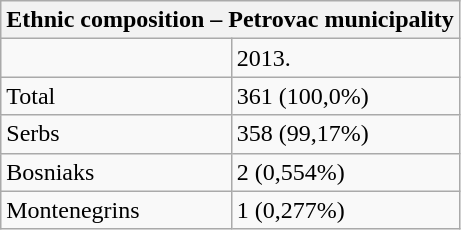<table class="wikitable">
<tr>
<th colspan="8">Ethnic composition – Petrovac municipality</th>
</tr>
<tr>
<td></td>
<td>2013.</td>
</tr>
<tr>
<td>Total</td>
<td>361 (100,0%)</td>
</tr>
<tr>
<td>Serbs</td>
<td>358 (99,17%)</td>
</tr>
<tr>
<td>Bosniaks</td>
<td>2 (0,554%)</td>
</tr>
<tr>
<td>Montenegrins</td>
<td>1 (0,277%)</td>
</tr>
</table>
